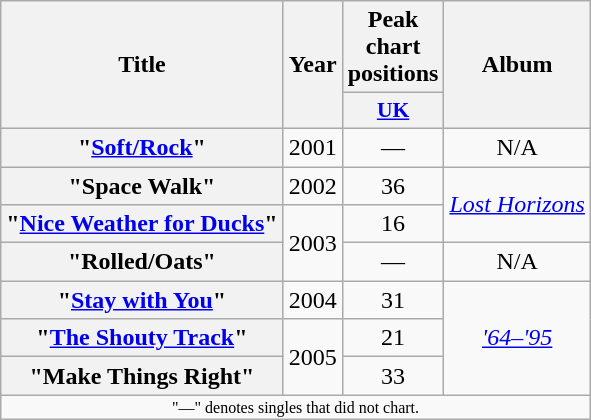<table class="wikitable plainrowheaders" style="text-align:center">
<tr>
<th scope="col" rowspan="2">Title</th>
<th scope="col" rowspan="2">Year</th>
<th scope="col" colspan="1">Peak chart positions</th>
<th scope="col" rowspan="2">Album</th>
</tr>
<tr>
<th style="width:2em;font-size:90%"><a href='#'>UK</a><br></th>
</tr>
<tr>
<th scope="row">"<a href='#'>Soft/Rock</a>"</th>
<td>2001</td>
<td>—</td>
<td>N/A</td>
</tr>
<tr>
<th scope="row">"Space Walk"</th>
<td>2002</td>
<td>36</td>
<td rowspan="2"><em><a href='#'>Lost Horizons</a></em></td>
</tr>
<tr>
<th scope="row">"<a href='#'>Nice Weather for Ducks</a>"</th>
<td rowspan="2">2003</td>
<td align="center">16</td>
</tr>
<tr>
<th scope="row">"Rolled/Oats"</th>
<td>—</td>
<td>N/A</td>
</tr>
<tr>
<th scope="row">"<a href='#'>Stay with You</a>"</th>
<td>2004</td>
<td>31</td>
<td rowspan="3"><em><a href='#'>'64–'95</a></em></td>
</tr>
<tr>
<th scope="row">"<a href='#'>The Shouty Track</a>"</th>
<td rowspan="2">2005</td>
<td align="center">21</td>
</tr>
<tr>
<th scope="row">"Make Things Right"</th>
<td align="center">33</td>
</tr>
<tr>
<td colspan="7" style="font-size: 8pt; text-align:center">"—" denotes singles that did not chart.</td>
</tr>
</table>
